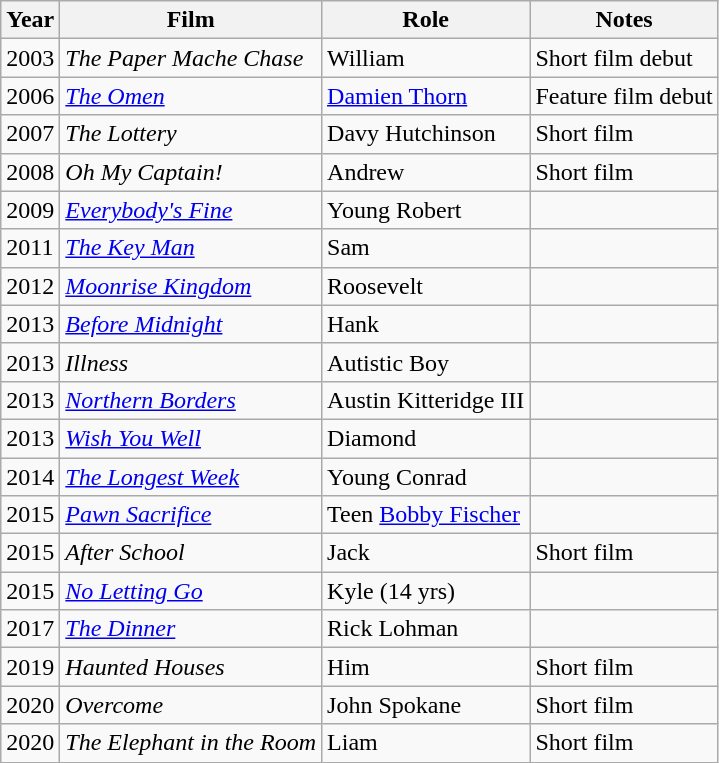<table class="wikitable">
<tr>
<th>Year</th>
<th>Film</th>
<th>Role</th>
<th>Notes</th>
</tr>
<tr>
<td>2003</td>
<td><em>The Paper Mache Chase</em></td>
<td>William</td>
<td>Short film debut</td>
</tr>
<tr>
<td>2006</td>
<td><em><a href='#'>The Omen</a></em></td>
<td><a href='#'>Damien Thorn</a></td>
<td>Feature film debut</td>
</tr>
<tr>
<td>2007</td>
<td><em>The Lottery</em></td>
<td>Davy Hutchinson</td>
<td>Short film</td>
</tr>
<tr>
<td>2008</td>
<td><em>Oh My Captain!</em></td>
<td>Andrew</td>
<td>Short film</td>
</tr>
<tr>
<td>2009</td>
<td><em><a href='#'>Everybody's Fine</a></em></td>
<td>Young Robert</td>
<td></td>
</tr>
<tr>
<td>2011</td>
<td><em><a href='#'>The Key Man</a></em></td>
<td>Sam</td>
<td></td>
</tr>
<tr>
<td>2012</td>
<td><em><a href='#'>Moonrise Kingdom</a></em></td>
<td>Roosevelt</td>
<td></td>
</tr>
<tr>
<td>2013</td>
<td><em><a href='#'>Before Midnight</a></em></td>
<td>Hank</td>
<td></td>
</tr>
<tr>
<td>2013</td>
<td><em>Illness</em></td>
<td>Autistic Boy</td>
<td></td>
</tr>
<tr>
<td>2013</td>
<td><em><a href='#'>Northern Borders</a></em></td>
<td>Austin Kitteridge III</td>
<td></td>
</tr>
<tr>
<td>2013</td>
<td><em><a href='#'>Wish You Well</a></em></td>
<td>Diamond</td>
<td></td>
</tr>
<tr>
<td>2014</td>
<td><em><a href='#'>The Longest Week</a></em></td>
<td>Young Conrad</td>
<td></td>
</tr>
<tr>
<td>2015</td>
<td><em><a href='#'>Pawn Sacrifice</a></em></td>
<td>Teen <a href='#'>Bobby Fischer</a></td>
<td></td>
</tr>
<tr>
<td>2015</td>
<td><em>After School</em></td>
<td>Jack</td>
<td>Short film</td>
</tr>
<tr>
<td>2015</td>
<td><em><a href='#'>No Letting Go</a></em></td>
<td>Kyle (14 yrs)</td>
<td></td>
</tr>
<tr>
<td>2017</td>
<td><em><a href='#'>The Dinner</a></em></td>
<td>Rick Lohman</td>
<td></td>
</tr>
<tr>
<td>2019</td>
<td><em>Haunted Houses</em></td>
<td>Him</td>
<td>Short film</td>
</tr>
<tr>
<td>2020</td>
<td><em>Overcome</em></td>
<td>John Spokane</td>
<td>Short film</td>
</tr>
<tr>
<td>2020</td>
<td><em>The Elephant in the Room</em></td>
<td>Liam</td>
<td>Short film</td>
</tr>
</table>
